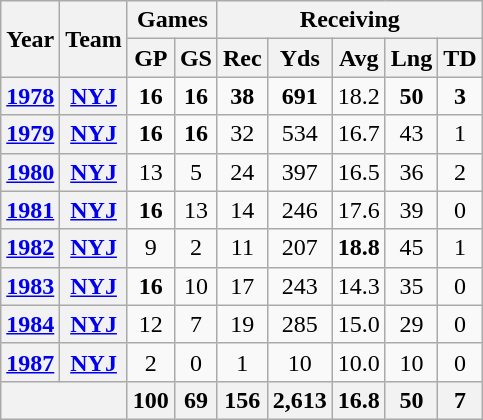<table class="wikitable" style="text-align:center">
<tr>
<th rowspan="2">Year</th>
<th rowspan="2">Team</th>
<th colspan="2">Games</th>
<th colspan="5">Receiving</th>
</tr>
<tr>
<th>GP</th>
<th>GS</th>
<th>Rec</th>
<th>Yds</th>
<th>Avg</th>
<th>Lng</th>
<th>TD</th>
</tr>
<tr>
<th><a href='#'>1978</a></th>
<th><a href='#'>NYJ</a></th>
<td><strong>16</strong></td>
<td><strong>16</strong></td>
<td><strong>38</strong></td>
<td><strong>691</strong></td>
<td>18.2</td>
<td><strong>50</strong></td>
<td><strong>3</strong></td>
</tr>
<tr>
<th><a href='#'>1979</a></th>
<th><a href='#'>NYJ</a></th>
<td><strong>16</strong></td>
<td><strong>16</strong></td>
<td>32</td>
<td>534</td>
<td>16.7</td>
<td>43</td>
<td>1</td>
</tr>
<tr>
<th><a href='#'>1980</a></th>
<th><a href='#'>NYJ</a></th>
<td>13</td>
<td>5</td>
<td>24</td>
<td>397</td>
<td>16.5</td>
<td>36</td>
<td>2</td>
</tr>
<tr>
<th><a href='#'>1981</a></th>
<th><a href='#'>NYJ</a></th>
<td><strong>16</strong></td>
<td>13</td>
<td>14</td>
<td>246</td>
<td>17.6</td>
<td>39</td>
<td>0</td>
</tr>
<tr>
<th><a href='#'>1982</a></th>
<th><a href='#'>NYJ</a></th>
<td>9</td>
<td>2</td>
<td>11</td>
<td>207</td>
<td><strong>18.8</strong></td>
<td>45</td>
<td>1</td>
</tr>
<tr>
<th><a href='#'>1983</a></th>
<th><a href='#'>NYJ</a></th>
<td><strong>16</strong></td>
<td>10</td>
<td>17</td>
<td>243</td>
<td>14.3</td>
<td>35</td>
<td>0</td>
</tr>
<tr>
<th><a href='#'>1984</a></th>
<th><a href='#'>NYJ</a></th>
<td>12</td>
<td>7</td>
<td>19</td>
<td>285</td>
<td>15.0</td>
<td>29</td>
<td>0</td>
</tr>
<tr>
<th><a href='#'>1987</a></th>
<th><a href='#'>NYJ</a></th>
<td>2</td>
<td>0</td>
<td>1</td>
<td>10</td>
<td>10.0</td>
<td>10</td>
<td>0</td>
</tr>
<tr>
<th colspan="2"></th>
<th>100</th>
<th>69</th>
<th>156</th>
<th>2,613</th>
<th>16.8</th>
<th>50</th>
<th>7</th>
</tr>
</table>
